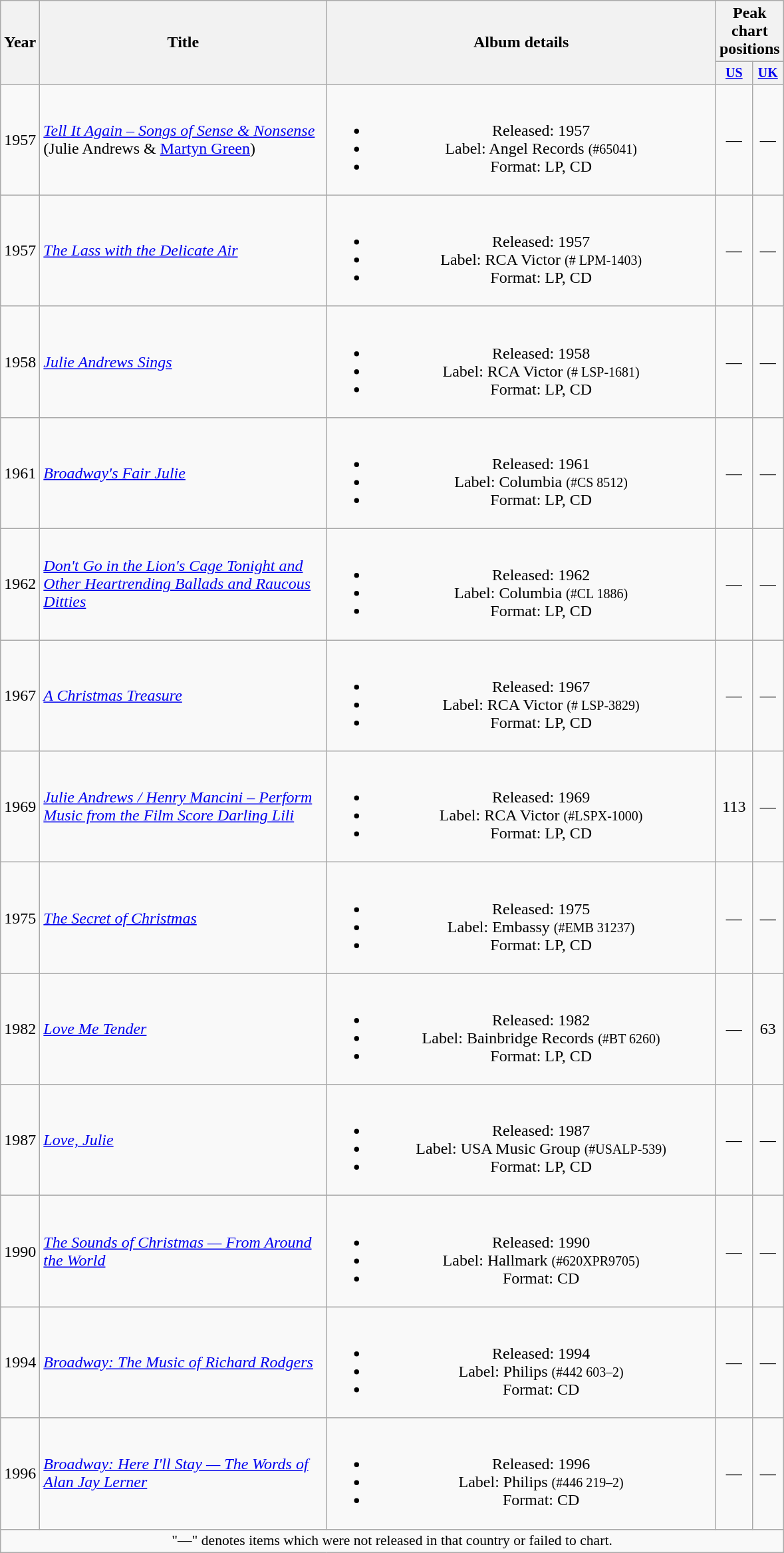<table class="wikitable" style="text-align:center;">
<tr>
<th rowspan="2" style="width:30px;">Year</th>
<th rowspan="2" style="width:280px;">Title</th>
<th rowspan="2" style="width:383px;">Album details</th>
<th colspan="2">Peak chart positions</th>
</tr>
<tr style="font-size:smaller;">
<th style="width:20px;"><a href='#'>US</a><br></th>
<th style="width:20px;"><a href='#'>UK</a><br></th>
</tr>
<tr>
<td>1957</td>
<td align="left"><em><a href='#'>Tell It Again – Songs of Sense & Nonsense</a></em> (Julie Andrews & <a href='#'>Martyn Green</a>)</td>
<td><br><ul><li>Released: 1957</li><li>Label: Angel Records <small>(#65041)</small></li><li>Format: LP, CD</li></ul></td>
<td>—</td>
<td>—</td>
</tr>
<tr>
<td>1957</td>
<td align="left"><em><a href='#'>The Lass with the Delicate Air</a></em></td>
<td><br><ul><li>Released: 1957</li><li>Label: RCA Victor <small>(# LPM-1403)</small></li><li>Format: LP, CD</li></ul></td>
<td>—</td>
<td>—</td>
</tr>
<tr>
<td>1958</td>
<td align="left"><em><a href='#'>Julie Andrews Sings</a></em></td>
<td><br><ul><li>Released: 1958</li><li>Label: RCA Victor <small>(# LSP-1681)</small></li><li>Format: LP, CD</li></ul></td>
<td>—</td>
<td>—</td>
</tr>
<tr>
<td>1961</td>
<td align="left"><em><a href='#'>Broadway's Fair Julie</a></em></td>
<td><br><ul><li>Released: 1961</li><li>Label: Columbia <small>(#CS 8512)</small></li><li>Format: LP, CD</li></ul></td>
<td>—</td>
<td>—</td>
</tr>
<tr>
<td>1962</td>
<td align="left"><em><a href='#'>Don't Go in the Lion's Cage Tonight and Other Heartrending Ballads and Raucous Ditties</a></em></td>
<td><br><ul><li>Released: 1962</li><li>Label: Columbia <small>(#CL 1886)</small></li><li>Format: LP, CD</li></ul></td>
<td>—</td>
<td>—</td>
</tr>
<tr>
<td>1967</td>
<td align="left"><em><a href='#'>A Christmas Treasure</a></em></td>
<td><br><ul><li>Released: 1967</li><li>Label: RCA Victor <small>(# LSP-3829)</small></li><li>Format: LP, CD</li></ul></td>
<td>—<br></td>
<td>—</td>
</tr>
<tr>
<td>1969</td>
<td align="left"><em><a href='#'>Julie Andrews / Henry Mancini – Perform Music from the Film Score Darling Lili</a></em></td>
<td><br><ul><li>Released: 1969</li><li>Label: RCA Victor <small>(#LSPX-1000)</small></li><li>Format: LP, CD</li></ul></td>
<td>113</td>
<td>—</td>
</tr>
<tr>
<td>1975</td>
<td align="left"><em><a href='#'>The Secret of Christmas</a></em></td>
<td><br><ul><li>Released: 1975</li><li>Label: Embassy <small>(#EMB 31237)</small></li><li>Format: LP, CD</li></ul></td>
<td>—</td>
<td>—</td>
</tr>
<tr>
<td>1982</td>
<td align="left"><em><a href='#'>Love Me Tender</a></em></td>
<td><br><ul><li>Released: 1982</li><li>Label: Bainbridge Records <small>(#BT 6260)</small></li><li>Format: LP, CD</li></ul></td>
<td>—</td>
<td>63</td>
</tr>
<tr>
<td>1987</td>
<td align="left"><em><a href='#'>Love, Julie</a></em></td>
<td><br><ul><li>Released: 1987</li><li>Label: USA Music Group <small>(#USALP-539)</small></li><li>Format: LP, CD</li></ul></td>
<td>—</td>
<td>—</td>
</tr>
<tr>
<td>1990</td>
<td align="left"><em><a href='#'>The Sounds of Christmas — From Around the World</a></em></td>
<td><br><ul><li>Released: 1990</li><li>Label: Hallmark <small>(#620XPR9705)</small></li><li>Format: CD</li></ul></td>
<td>—</td>
<td>—</td>
</tr>
<tr>
<td>1994</td>
<td align="left"><em><a href='#'>Broadway: The Music of Richard Rodgers</a></em></td>
<td><br><ul><li>Released: 1994</li><li>Label: Philips <small>(#442 603–2)</small></li><li>Format: CD</li></ul></td>
<td>—</td>
<td>—</td>
</tr>
<tr>
<td>1996</td>
<td align="left"><em><a href='#'>Broadway: Here I'll Stay — The Words of Alan Jay Lerner</a></em></td>
<td><br><ul><li>Released: 1996</li><li>Label: Philips <small>(#446 219–2)</small></li><li>Format: CD</li></ul></td>
<td>—</td>
<td>—</td>
</tr>
<tr>
<td colspan="14" style="font-size:90%;">"—" denotes items which were not released in that country or failed to chart.</td>
</tr>
</table>
